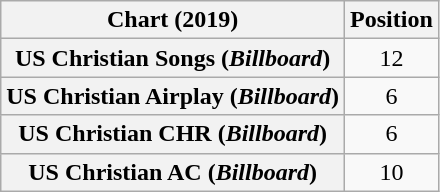<table class="wikitable plainrowheaders" style="text-align:center">
<tr>
<th scope="col">Chart (2019)</th>
<th scope="col">Position</th>
</tr>
<tr>
<th scope="row">US Christian Songs (<em>Billboard</em>)</th>
<td>12</td>
</tr>
<tr>
<th scope="row">US Christian Airplay (<em>Billboard</em>)</th>
<td>6</td>
</tr>
<tr>
<th scope="row">US Christian CHR (<em>Billboard</em>)</th>
<td>6</td>
</tr>
<tr>
<th scope="row">US Christian AC (<em>Billboard</em>)</th>
<td>10</td>
</tr>
</table>
